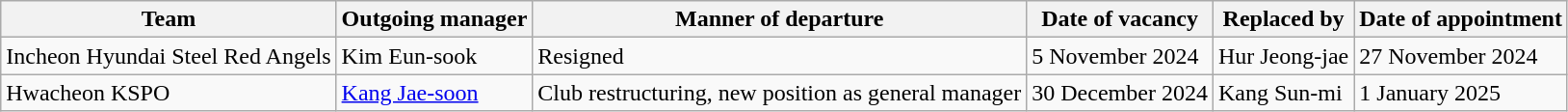<table class="wikitable">
<tr>
<th>Team</th>
<th>Outgoing manager</th>
<th>Manner of departure</th>
<th>Date of vacancy</th>
<th>Replaced by</th>
<th>Date of appointment</th>
</tr>
<tr>
<td>Incheon Hyundai Steel Red Angels</td>
<td>Kim Eun-sook</td>
<td>Resigned</td>
<td>5 November 2024</td>
<td>Hur Jeong-jae</td>
<td>27 November 2024</td>
</tr>
<tr>
<td>Hwacheon KSPO</td>
<td><a href='#'>Kang Jae-soon</a></td>
<td>Club restructuring, new position as general manager</td>
<td>30 December 2024</td>
<td>Kang Sun-mi</td>
<td>1 January 2025</td>
</tr>
</table>
